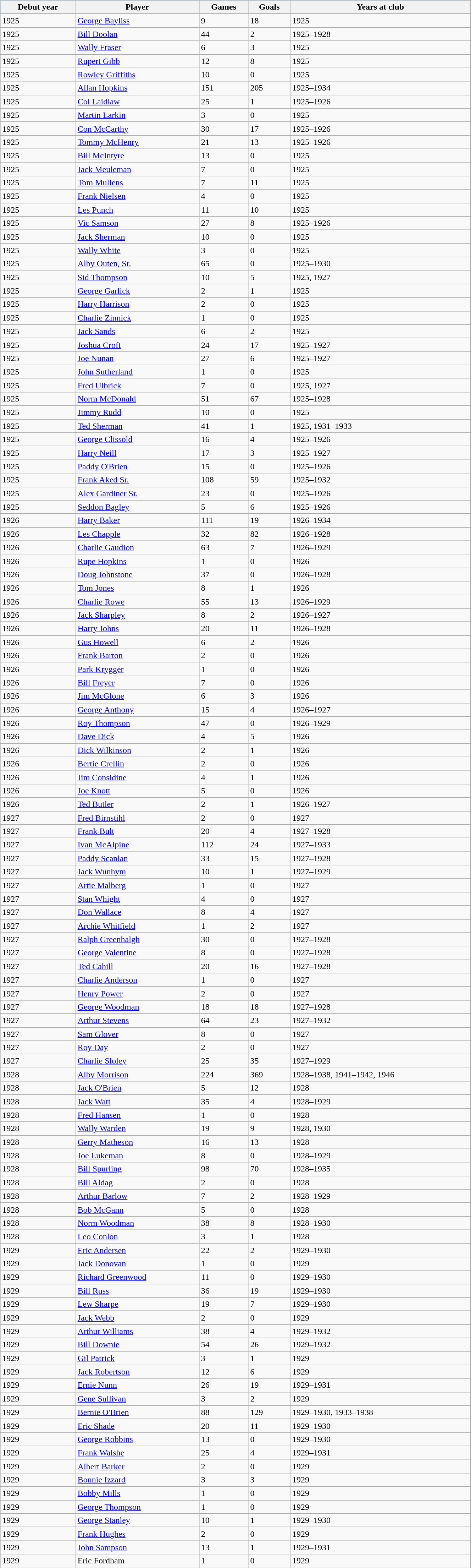<table class="wikitable" style="width:70%;">
<tr style="background:#87cefa;">
<th>Debut year</th>
<th>Player</th>
<th>Games</th>
<th>Goals</th>
<th>Years at club</th>
</tr>
<tr>
<td>1925</td>
<td><a href='#'>George Bayliss</a></td>
<td>9</td>
<td>18</td>
<td>1925</td>
</tr>
<tr>
<td>1925</td>
<td><a href='#'>Bill Doolan</a></td>
<td>44</td>
<td>2</td>
<td>1925–1928</td>
</tr>
<tr>
<td>1925</td>
<td><a href='#'>Wally Fraser</a></td>
<td>6</td>
<td>3</td>
<td>1925</td>
</tr>
<tr>
<td>1925</td>
<td><a href='#'>Rupert Gibb</a></td>
<td>12</td>
<td>8</td>
<td>1925</td>
</tr>
<tr>
<td>1925</td>
<td><a href='#'>Rowley Griffiths</a></td>
<td>10</td>
<td>0</td>
<td>1925</td>
</tr>
<tr>
<td>1925</td>
<td><a href='#'>Allan Hopkins</a></td>
<td>151</td>
<td>205</td>
<td>1925–1934</td>
</tr>
<tr>
<td>1925</td>
<td><a href='#'>Col Laidlaw</a></td>
<td>25</td>
<td>1</td>
<td>1925–1926</td>
</tr>
<tr>
<td>1925</td>
<td><a href='#'>Martin Larkin</a></td>
<td>3</td>
<td>0</td>
<td>1925</td>
</tr>
<tr>
<td>1925</td>
<td><a href='#'>Con McCarthy</a></td>
<td>30</td>
<td>17</td>
<td>1925–1926</td>
</tr>
<tr>
<td>1925</td>
<td><a href='#'>Tommy McHenry</a></td>
<td>21</td>
<td>13</td>
<td>1925–1926</td>
</tr>
<tr>
<td>1925</td>
<td><a href='#'>Bill McIntyre</a></td>
<td>13</td>
<td>0</td>
<td>1925</td>
</tr>
<tr>
<td>1925</td>
<td><a href='#'>Jack Meuleman</a></td>
<td>7</td>
<td>0</td>
<td>1925</td>
</tr>
<tr>
<td>1925</td>
<td><a href='#'>Tom Mullens</a></td>
<td>7</td>
<td>11</td>
<td>1925</td>
</tr>
<tr>
<td>1925</td>
<td><a href='#'>Frank Nielsen</a></td>
<td>4</td>
<td>0</td>
<td>1925</td>
</tr>
<tr>
<td>1925</td>
<td><a href='#'>Les Punch</a></td>
<td>11</td>
<td>10</td>
<td>1925</td>
</tr>
<tr>
<td>1925</td>
<td><a href='#'>Vic Samson</a></td>
<td>27</td>
<td>8</td>
<td>1925–1926</td>
</tr>
<tr>
<td>1925</td>
<td><a href='#'>Jack Sherman</a></td>
<td>10</td>
<td>0</td>
<td>1925</td>
</tr>
<tr>
<td>1925</td>
<td><a href='#'>Wally White</a></td>
<td>3</td>
<td>0</td>
<td>1925</td>
</tr>
<tr>
<td>1925</td>
<td><a href='#'>Alby Outen, Sr.</a></td>
<td>65</td>
<td>0</td>
<td>1925–1930</td>
</tr>
<tr>
<td>1925</td>
<td><a href='#'>Sid Thompson</a></td>
<td>10</td>
<td>5</td>
<td>1925, 1927</td>
</tr>
<tr>
<td>1925</td>
<td><a href='#'>George Garlick</a></td>
<td>2</td>
<td>1</td>
<td>1925</td>
</tr>
<tr>
<td>1925</td>
<td><a href='#'>Harry Harrison</a></td>
<td>2</td>
<td>0</td>
<td>1925</td>
</tr>
<tr>
<td>1925</td>
<td><a href='#'>Charlie Zinnick</a></td>
<td>1</td>
<td>0</td>
<td>1925</td>
</tr>
<tr>
<td>1925</td>
<td><a href='#'>Jack Sands</a></td>
<td>6</td>
<td>2</td>
<td>1925</td>
</tr>
<tr>
<td>1925</td>
<td><a href='#'>Joshua Croft</a></td>
<td>24</td>
<td>17</td>
<td>1925–1927</td>
</tr>
<tr>
<td>1925</td>
<td><a href='#'>Joe Nunan</a></td>
<td>27</td>
<td>6</td>
<td>1925–1927</td>
</tr>
<tr>
<td>1925</td>
<td><a href='#'>John Sutherland</a></td>
<td>1</td>
<td>0</td>
<td>1925</td>
</tr>
<tr>
<td>1925</td>
<td><a href='#'>Fred Ulbrick</a></td>
<td>7</td>
<td>0</td>
<td>1925, 1927</td>
</tr>
<tr>
<td>1925</td>
<td><a href='#'>Norm McDonald</a></td>
<td>51</td>
<td>67</td>
<td>1925–1928</td>
</tr>
<tr>
<td>1925</td>
<td><a href='#'>Jimmy Rudd</a></td>
<td>10</td>
<td>0</td>
<td>1925</td>
</tr>
<tr>
<td>1925</td>
<td><a href='#'>Ted Sherman</a></td>
<td>41</td>
<td>1</td>
<td>1925, 1931–1933</td>
</tr>
<tr>
<td>1925</td>
<td><a href='#'>George Clissold</a></td>
<td>16</td>
<td>4</td>
<td>1925–1926</td>
</tr>
<tr>
<td>1925</td>
<td><a href='#'>Harry Neill</a></td>
<td>17</td>
<td>3</td>
<td>1925–1927</td>
</tr>
<tr>
<td>1925</td>
<td><a href='#'>Paddy O'Brien</a></td>
<td>15</td>
<td>0</td>
<td>1925–1926</td>
</tr>
<tr>
<td>1925</td>
<td><a href='#'>Frank Aked Sr.</a></td>
<td>108</td>
<td>59</td>
<td>1925–1932</td>
</tr>
<tr>
<td>1925</td>
<td><a href='#'>Alex Gardiner Sr.</a></td>
<td>23</td>
<td>0</td>
<td>1925–1926</td>
</tr>
<tr>
<td>1925</td>
<td><a href='#'>Seddon Bagley</a></td>
<td>5</td>
<td>6</td>
<td>1925–1926</td>
</tr>
<tr>
<td>1926</td>
<td><a href='#'>Harry Baker</a></td>
<td>111</td>
<td>19</td>
<td>1926–1934</td>
</tr>
<tr>
<td>1926</td>
<td><a href='#'>Les Chapple</a></td>
<td>32</td>
<td>82</td>
<td>1926–1928</td>
</tr>
<tr>
<td>1926</td>
<td><a href='#'>Charlie Gaudion</a></td>
<td>63</td>
<td>7</td>
<td>1926–1929</td>
</tr>
<tr>
<td>1926</td>
<td><a href='#'>Rupe Hopkins</a></td>
<td>1</td>
<td>0</td>
<td>1926</td>
</tr>
<tr>
<td>1926</td>
<td><a href='#'>Doug Johnstone</a></td>
<td>37</td>
<td>0</td>
<td>1926–1928</td>
</tr>
<tr>
<td>1926</td>
<td><a href='#'>Tom Jones</a></td>
<td>8</td>
<td>1</td>
<td>1926</td>
</tr>
<tr>
<td>1926</td>
<td><a href='#'>Charlie Rowe</a></td>
<td>55</td>
<td>13</td>
<td>1926–1929</td>
</tr>
<tr>
<td>1926</td>
<td><a href='#'>Jack Sharpley</a></td>
<td>8</td>
<td>2</td>
<td>1926–1927</td>
</tr>
<tr>
<td>1926</td>
<td><a href='#'>Harry Johns</a></td>
<td>20</td>
<td>11</td>
<td>1926–1928</td>
</tr>
<tr>
<td>1926</td>
<td><a href='#'>Gus Howell</a></td>
<td>6</td>
<td>2</td>
<td>1926</td>
</tr>
<tr>
<td>1926</td>
<td><a href='#'>Frank Barton</a></td>
<td>2</td>
<td>0</td>
<td>1926</td>
</tr>
<tr>
<td>1926</td>
<td><a href='#'>Park Krygger</a></td>
<td>1</td>
<td>0</td>
<td>1926</td>
</tr>
<tr>
<td>1926</td>
<td><a href='#'>Bill Freyer</a></td>
<td>7</td>
<td>0</td>
<td>1926</td>
</tr>
<tr>
<td>1926</td>
<td><a href='#'>Jim McGlone</a></td>
<td>6</td>
<td>3</td>
<td>1926</td>
</tr>
<tr>
<td>1926</td>
<td><a href='#'>George Anthony</a></td>
<td>15</td>
<td>4</td>
<td>1926–1927</td>
</tr>
<tr>
<td>1926</td>
<td><a href='#'>Roy Thompson</a></td>
<td>47</td>
<td>0</td>
<td>1926–1929</td>
</tr>
<tr>
<td>1926</td>
<td><a href='#'>Dave Dick</a></td>
<td>4</td>
<td>5</td>
<td>1926</td>
</tr>
<tr>
<td>1926</td>
<td><a href='#'>Dick Wilkinson</a></td>
<td>2</td>
<td>1</td>
<td>1926</td>
</tr>
<tr>
<td>1926</td>
<td><a href='#'>Bertie Crellin</a></td>
<td>2</td>
<td>0</td>
<td>1926</td>
</tr>
<tr>
<td>1926</td>
<td><a href='#'>Jim Considine</a></td>
<td>4</td>
<td>1</td>
<td>1926</td>
</tr>
<tr>
<td>1926</td>
<td><a href='#'>Joe Knott</a></td>
<td>5</td>
<td>0</td>
<td>1926</td>
</tr>
<tr>
<td>1926</td>
<td><a href='#'>Ted Butler</a></td>
<td>2</td>
<td>1</td>
<td>1926–1927</td>
</tr>
<tr>
<td>1927</td>
<td><a href='#'>Fred Birnstihl</a></td>
<td>2</td>
<td>0</td>
<td>1927</td>
</tr>
<tr>
<td>1927</td>
<td><a href='#'>Frank Bult</a></td>
<td>20</td>
<td>4</td>
<td>1927–1928</td>
</tr>
<tr>
<td>1927</td>
<td><a href='#'>Ivan McAlpine</a></td>
<td>112</td>
<td>24</td>
<td>1927–1933</td>
</tr>
<tr>
<td>1927</td>
<td><a href='#'>Paddy Scanlan</a></td>
<td>33</td>
<td>15</td>
<td>1927–1928</td>
</tr>
<tr>
<td>1927</td>
<td><a href='#'>Jack Wunhym</a></td>
<td>10</td>
<td>1</td>
<td>1927–1929</td>
</tr>
<tr>
<td>1927</td>
<td><a href='#'>Artie Malberg</a></td>
<td>1</td>
<td>0</td>
<td>1927</td>
</tr>
<tr>
<td>1927</td>
<td><a href='#'>Stan Whight</a></td>
<td>4</td>
<td>0</td>
<td>1927</td>
</tr>
<tr>
<td>1927</td>
<td><a href='#'>Don Wallace</a></td>
<td>8</td>
<td>4</td>
<td>1927</td>
</tr>
<tr>
<td>1927</td>
<td><a href='#'>Archie Whitfield</a></td>
<td>1</td>
<td>2</td>
<td>1927</td>
</tr>
<tr>
<td>1927</td>
<td><a href='#'>Ralph Greenhalgh</a></td>
<td>30</td>
<td>0</td>
<td>1927–1928</td>
</tr>
<tr>
<td>1927</td>
<td><a href='#'>George Valentine</a></td>
<td>8</td>
<td>0</td>
<td>1927–1928</td>
</tr>
<tr>
<td>1927</td>
<td><a href='#'>Ted Cahill</a></td>
<td>20</td>
<td>16</td>
<td>1927–1928</td>
</tr>
<tr>
<td>1927</td>
<td><a href='#'>Charlie Anderson</a></td>
<td>1</td>
<td>0</td>
<td>1927</td>
</tr>
<tr>
<td>1927</td>
<td><a href='#'>Henry Power</a></td>
<td>2</td>
<td>0</td>
<td>1927</td>
</tr>
<tr>
<td>1927</td>
<td><a href='#'>George Woodman</a></td>
<td>18</td>
<td>18</td>
<td>1927–1928</td>
</tr>
<tr>
<td>1927</td>
<td><a href='#'>Arthur Stevens</a></td>
<td>64</td>
<td>23</td>
<td>1927–1932</td>
</tr>
<tr>
<td>1927</td>
<td><a href='#'>Sam Glover</a></td>
<td>8</td>
<td>0</td>
<td>1927</td>
</tr>
<tr>
<td>1927</td>
<td><a href='#'>Roy Day</a></td>
<td>2</td>
<td>0</td>
<td>1927</td>
</tr>
<tr>
<td>1927</td>
<td><a href='#'>Charlie Sloley</a></td>
<td>25</td>
<td>35</td>
<td>1927–1929</td>
</tr>
<tr>
<td>1928</td>
<td><a href='#'>Alby Morrison</a></td>
<td>224</td>
<td>369</td>
<td>1928–1938, 1941–1942, 1946</td>
</tr>
<tr>
<td>1928</td>
<td><a href='#'>Jack O'Brien</a></td>
<td>5</td>
<td>12</td>
<td>1928</td>
</tr>
<tr>
<td>1928</td>
<td><a href='#'>Jack Watt</a></td>
<td>35</td>
<td>4</td>
<td>1928–1929</td>
</tr>
<tr>
<td>1928</td>
<td><a href='#'>Fred Hansen</a></td>
<td>1</td>
<td>0</td>
<td>1928</td>
</tr>
<tr>
<td>1928</td>
<td><a href='#'>Wally Warden</a></td>
<td>19</td>
<td>9</td>
<td>1928, 1930</td>
</tr>
<tr>
<td>1928</td>
<td><a href='#'>Gerry Matheson</a></td>
<td>16</td>
<td>13</td>
<td>1928</td>
</tr>
<tr>
<td>1928</td>
<td><a href='#'>Joe Lukeman</a></td>
<td>8</td>
<td>0</td>
<td>1928–1929</td>
</tr>
<tr>
<td>1928</td>
<td><a href='#'>Bill Spurling</a></td>
<td>98</td>
<td>70</td>
<td>1928–1935</td>
</tr>
<tr>
<td>1928</td>
<td><a href='#'>Bill Aldag</a></td>
<td>2</td>
<td>0</td>
<td>1928</td>
</tr>
<tr>
<td>1928</td>
<td><a href='#'>Arthur Barlow</a></td>
<td>7</td>
<td>2</td>
<td>1928–1929</td>
</tr>
<tr>
<td>1928</td>
<td><a href='#'>Bob McGann</a></td>
<td>5</td>
<td>0</td>
<td>1928</td>
</tr>
<tr>
<td>1928</td>
<td><a href='#'>Norm Woodman</a></td>
<td>38</td>
<td>8</td>
<td>1928–1930</td>
</tr>
<tr>
<td>1928</td>
<td><a href='#'>Leo Conlon</a></td>
<td>3</td>
<td>1</td>
<td>1928</td>
</tr>
<tr>
<td>1929</td>
<td><a href='#'>Eric Andersen</a></td>
<td>22</td>
<td>2</td>
<td>1929–1930</td>
</tr>
<tr>
<td>1929</td>
<td><a href='#'>Jack Donovan</a></td>
<td>1</td>
<td>0</td>
<td>1929</td>
</tr>
<tr>
<td>1929</td>
<td><a href='#'>Richard Greenwood</a></td>
<td>11</td>
<td>0</td>
<td>1929–1930</td>
</tr>
<tr>
<td>1929</td>
<td><a href='#'>Bill Russ</a></td>
<td>36</td>
<td>19</td>
<td>1929–1930</td>
</tr>
<tr>
<td>1929</td>
<td><a href='#'>Lew Sharpe</a></td>
<td>19</td>
<td>7</td>
<td>1929–1930</td>
</tr>
<tr>
<td>1929</td>
<td><a href='#'>Jack Webb</a></td>
<td>2</td>
<td>0</td>
<td>1929</td>
</tr>
<tr>
<td>1929</td>
<td><a href='#'>Arthur Williams</a></td>
<td>38</td>
<td>4</td>
<td>1929–1932</td>
</tr>
<tr>
<td>1929</td>
<td><a href='#'>Bill Downie</a></td>
<td>54</td>
<td>26</td>
<td>1929–1932</td>
</tr>
<tr>
<td>1929</td>
<td><a href='#'>Gil Patrick</a></td>
<td>3</td>
<td>1</td>
<td>1929</td>
</tr>
<tr>
<td>1929</td>
<td><a href='#'>Jack Robertson</a></td>
<td>12</td>
<td>6</td>
<td>1929</td>
</tr>
<tr>
<td>1929</td>
<td><a href='#'>Ernie Nunn</a></td>
<td>26</td>
<td>19</td>
<td>1929–1931</td>
</tr>
<tr>
<td>1929</td>
<td><a href='#'>Gene Sullivan</a></td>
<td>3</td>
<td>2</td>
<td>1929</td>
</tr>
<tr>
<td>1929</td>
<td><a href='#'>Bernie O'Brien</a></td>
<td>88</td>
<td>129</td>
<td>1929–1930, 1933–1938</td>
</tr>
<tr>
<td>1929</td>
<td><a href='#'>Eric Shade</a></td>
<td>20</td>
<td>11</td>
<td>1929–1930</td>
</tr>
<tr>
<td>1929</td>
<td><a href='#'>George Robbins</a></td>
<td>13</td>
<td>0</td>
<td>1929–1930</td>
</tr>
<tr>
<td>1929</td>
<td><a href='#'>Frank Walshe</a></td>
<td>25</td>
<td>4</td>
<td>1929–1931</td>
</tr>
<tr>
<td>1929</td>
<td><a href='#'>Albert Barker</a></td>
<td>2</td>
<td>0</td>
<td>1929</td>
</tr>
<tr>
<td>1929</td>
<td><a href='#'>Bonnie Izzard</a></td>
<td>3</td>
<td>3</td>
<td>1929</td>
</tr>
<tr>
<td>1929</td>
<td><a href='#'>Bobby Mills</a></td>
<td>1</td>
<td>0</td>
<td>1929</td>
</tr>
<tr>
<td>1929</td>
<td><a href='#'>George Thompson</a></td>
<td>1</td>
<td>0</td>
<td>1929</td>
</tr>
<tr>
<td>1929</td>
<td><a href='#'>George Stanley</a></td>
<td>10</td>
<td>1</td>
<td>1929–1930</td>
</tr>
<tr>
<td>1929</td>
<td><a href='#'>Frank Hughes</a></td>
<td>2</td>
<td>0</td>
<td>1929</td>
</tr>
<tr>
<td>1929</td>
<td><a href='#'>John Sampson</a></td>
<td>13</td>
<td>1</td>
<td>1929–1931</td>
</tr>
<tr>
<td>1929</td>
<td>Eric Fordham</td>
<td>1</td>
<td>0</td>
<td>1929</td>
</tr>
</table>
